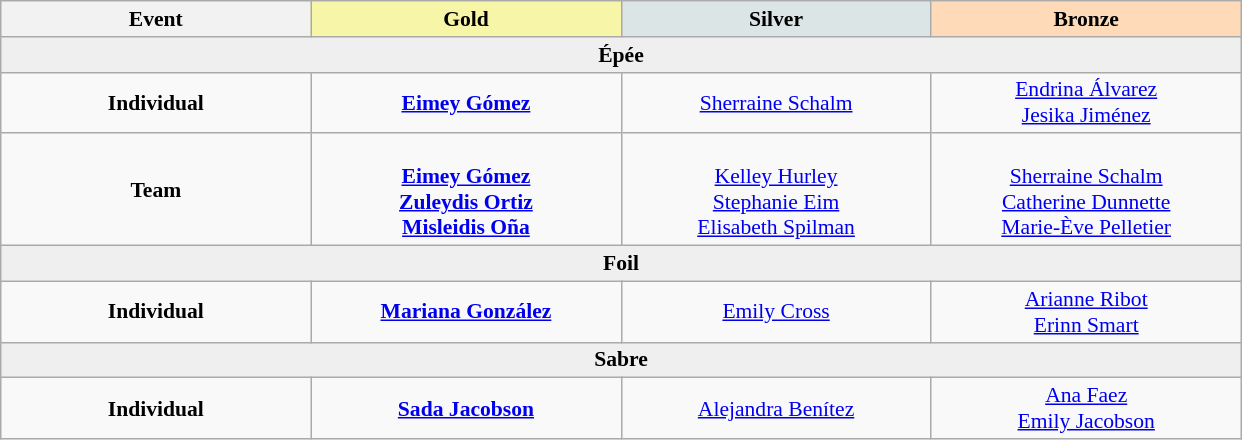<table class="wikitable" style="text-align: center; font-size: 90%; border: gray solid 1px; border-collapse: collapse;">
<tr>
<th style="width:200px;">Event</th>
<th style="width:200px; background:#F7F6A8;"> Gold</th>
<th style="width:200px; background:#DCE5E5;"> Silver</th>
<th style="width:200px; background:#FFDAB9;"> Bronze</th>
</tr>
<tr>
<td colspan=4 style="background:#efefef;"><strong>Épée</strong></td>
</tr>
<tr>
<td><strong>Individual</strong></td>
<td><strong> <a href='#'>Eimey Gómez</a></strong></td>
<td> <a href='#'>Sherraine Schalm</a></td>
<td> <a href='#'>Endrina Álvarez</a><br> <a href='#'>Jesika Jiménez</a></td>
</tr>
<tr>
<td><strong>Team</strong></td>
<td><strong><br><a href='#'>Eimey Gómez</a><br><a href='#'>Zuleydis Ortiz</a><br><a href='#'>Misleidis Oña</a></strong></td>
<td><br><a href='#'>Kelley Hurley</a><br><a href='#'>Stephanie Eim</a><br><a href='#'>Elisabeth Spilman</a></td>
<td><br><a href='#'>Sherraine Schalm</a><br><a href='#'>Catherine Dunnette</a><br><a href='#'>Marie-Ève Pelletier</a></td>
</tr>
<tr>
<td colspan=4 style="background:#efefef;"><strong>Foil</strong></td>
</tr>
<tr>
<td><strong>Individual</strong></td>
<td><strong> <a href='#'>Mariana González</a></strong></td>
<td> <a href='#'>Emily Cross</a></td>
<td> <a href='#'>Arianne Ribot</a><br> <a href='#'>Erinn Smart</a></td>
</tr>
<tr>
<td colspan=4 style="background:#efefef;"><strong>Sabre</strong></td>
</tr>
<tr>
<td><strong>Individual</strong></td>
<td><strong> <a href='#'>Sada Jacobson</a></strong></td>
<td> <a href='#'>Alejandra Benítez</a></td>
<td> <a href='#'>Ana Faez</a><br> <a href='#'>Emily Jacobson</a></td>
</tr>
</table>
